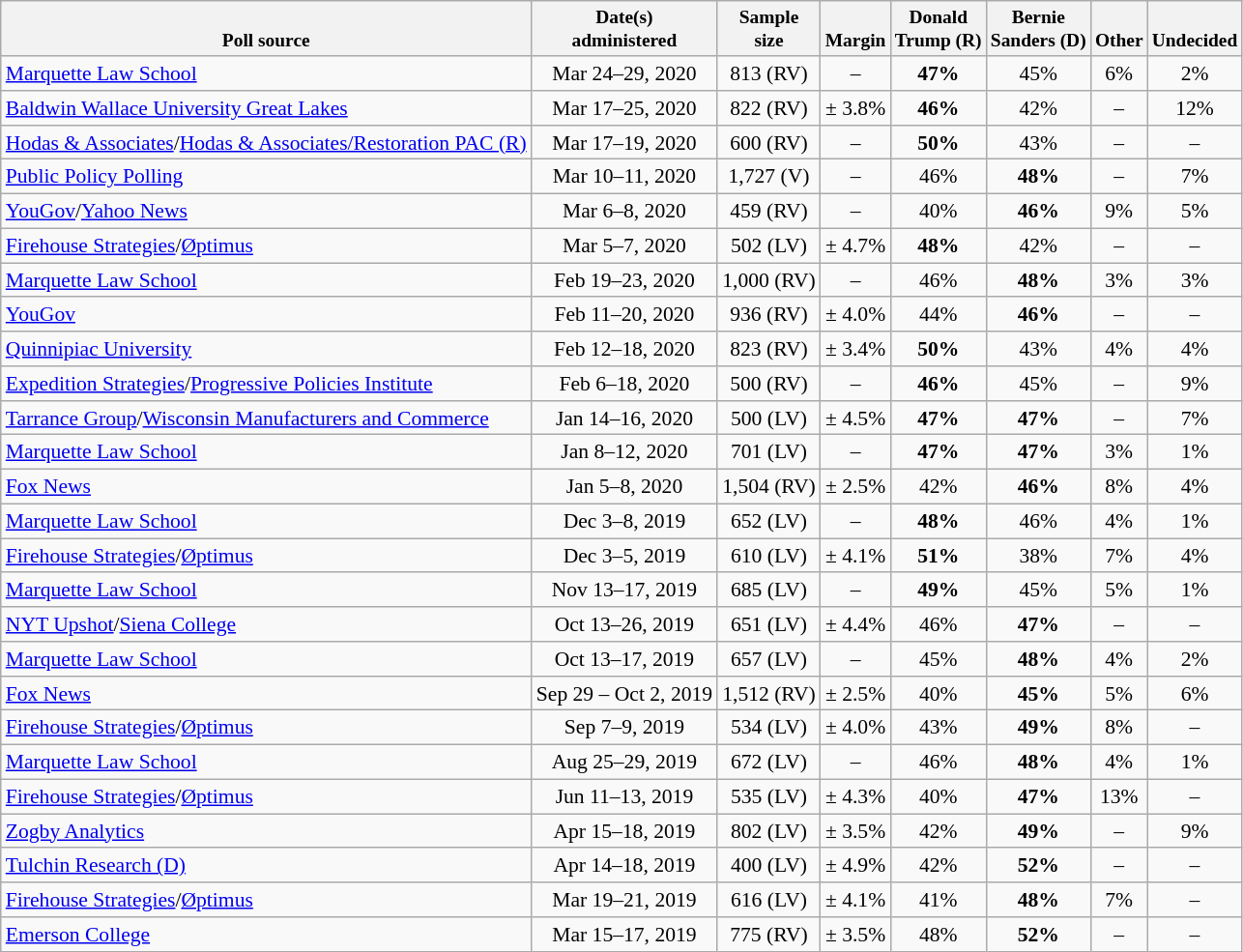<table class="wikitable" style="font-size:90%;text-align:center;">
<tr valign=bottom style="font-size:90%;">
<th>Poll source</th>
<th>Date(s)<br>administered</th>
<th>Sample<br>size</th>
<th>Margin<br></th>
<th>Donald<br>Trump (R)</th>
<th>Bernie<br>Sanders (D)</th>
<th>Other</th>
<th>Undecided</th>
</tr>
<tr>
<td style="text-align:left;"><a href='#'>Marquette Law School</a></td>
<td>Mar 24–29, 2020</td>
<td>813 (RV)</td>
<td>–</td>
<td><strong>47%</strong></td>
<td>45%</td>
<td>6%</td>
<td>2%</td>
</tr>
<tr>
<td style="text-align:left;"><a href='#'>Baldwin Wallace University Great Lakes</a></td>
<td>Mar 17–25, 2020</td>
<td>822 (RV)</td>
<td>± 3.8%</td>
<td><strong>46%</strong></td>
<td>42%</td>
<td>–</td>
<td>12%</td>
</tr>
<tr>
<td style="text-align:left;"><a href='#'>Hodas & Associates</a>/<a href='#'>Hodas & Associates/Restoration PAC (R)</a></td>
<td>Mar 17–19, 2020</td>
<td>600 (RV)</td>
<td>–</td>
<td><strong>50%</strong></td>
<td>43%</td>
<td>–</td>
<td>–</td>
</tr>
<tr>
<td style="text-align:left;"><a href='#'>Public Policy Polling</a></td>
<td>Mar 10–11, 2020</td>
<td>1,727 (V)</td>
<td>–</td>
<td>46%</td>
<td><strong>48%</strong></td>
<td>–</td>
<td>7%</td>
</tr>
<tr>
<td style="text-align:left;"><a href='#'>YouGov</a>/<a href='#'>Yahoo News</a></td>
<td>Mar 6–8, 2020</td>
<td>459 (RV)</td>
<td>–</td>
<td>40%</td>
<td><strong>46%</strong></td>
<td>9%</td>
<td>5%</td>
</tr>
<tr>
<td style="text-align:left;"><a href='#'>Firehouse Strategies</a>/<a href='#'>Øptimus</a></td>
<td>Mar 5–7, 2020</td>
<td>502 (LV)</td>
<td>± 4.7%</td>
<td><strong>48%</strong></td>
<td>42%</td>
<td>–</td>
<td>–</td>
</tr>
<tr>
<td style="text-align:left;"><a href='#'>Marquette Law School</a></td>
<td>Feb 19–23, 2020</td>
<td>1,000 (RV)</td>
<td>–</td>
<td>46%</td>
<td><strong>48%</strong></td>
<td>3%</td>
<td>3%</td>
</tr>
<tr>
<td style="text-align:left;"><a href='#'>YouGov</a></td>
<td>Feb 11–20, 2020</td>
<td>936 (RV)</td>
<td>± 4.0%</td>
<td>44%</td>
<td><strong>46%</strong></td>
<td>–</td>
<td>–</td>
</tr>
<tr>
<td style="text-align:left;"><a href='#'>Quinnipiac University</a></td>
<td>Feb 12–18, 2020</td>
<td>823 (RV)</td>
<td>± 3.4%</td>
<td><strong>50%</strong></td>
<td>43%</td>
<td>4%</td>
<td>4%</td>
</tr>
<tr>
<td style="text-align:left;"><a href='#'>Expedition Strategies</a>/<a href='#'>Progressive Policies Institute</a></td>
<td>Feb 6–18, 2020</td>
<td>500 (RV)</td>
<td>–</td>
<td><strong>46%</strong></td>
<td>45%</td>
<td>–</td>
<td>9%</td>
</tr>
<tr>
<td style="text-align:left;"><a href='#'>Tarrance Group</a>/<a href='#'>Wisconsin Manufacturers and Commerce</a></td>
<td>Jan 14–16, 2020</td>
<td>500 (LV)</td>
<td>± 4.5%</td>
<td><strong>47%</strong></td>
<td><strong>47%</strong></td>
<td>–</td>
<td>7%</td>
</tr>
<tr>
<td style="text-align:left;"><a href='#'>Marquette Law School</a></td>
<td>Jan 8–12, 2020</td>
<td>701 (LV)</td>
<td>–</td>
<td><strong>47%</strong></td>
<td><strong>47%</strong></td>
<td>3%</td>
<td>1%</td>
</tr>
<tr>
<td style="text-align:left;"><a href='#'>Fox News</a></td>
<td>Jan 5–8, 2020</td>
<td>1,504 (RV)</td>
<td>± 2.5%</td>
<td>42%</td>
<td><strong>46%</strong></td>
<td>8%</td>
<td>4%</td>
</tr>
<tr>
<td style="text-align:left;"><a href='#'>Marquette Law School</a></td>
<td>Dec 3–8, 2019</td>
<td>652 (LV)</td>
<td>–</td>
<td><strong>48%</strong></td>
<td>46%</td>
<td>4%</td>
<td>1%</td>
</tr>
<tr>
<td style="text-align:left;"><a href='#'>Firehouse Strategies</a>/<a href='#'>Øptimus</a></td>
<td>Dec 3–5, 2019</td>
<td>610 (LV)</td>
<td>± 4.1%</td>
<td><strong>51%</strong></td>
<td>38%</td>
<td>7%</td>
<td>4%</td>
</tr>
<tr>
<td style="text-align:left;"><a href='#'>Marquette Law School</a></td>
<td>Nov 13–17, 2019</td>
<td>685 (LV)</td>
<td>–</td>
<td><strong>49%</strong></td>
<td>45%</td>
<td>5%</td>
<td>1%</td>
</tr>
<tr>
<td style="text-align:left;"><a href='#'>NYT Upshot</a>/<a href='#'>Siena College</a></td>
<td>Oct 13–26, 2019</td>
<td>651 (LV)</td>
<td>± 4.4%</td>
<td>46%</td>
<td><strong>47%</strong></td>
<td>–</td>
<td>–</td>
</tr>
<tr>
<td style="text-align:left;"><a href='#'>Marquette Law School</a></td>
<td>Oct 13–17, 2019</td>
<td>657 (LV)</td>
<td>–</td>
<td>45%</td>
<td><strong>48%</strong></td>
<td>4%</td>
<td>2%</td>
</tr>
<tr>
<td style="text-align:left;"><a href='#'>Fox News</a></td>
<td>Sep 29 – Oct 2, 2019</td>
<td>1,512 (RV)</td>
<td>± 2.5%</td>
<td>40%</td>
<td><strong>45%</strong></td>
<td>5%</td>
<td>6%</td>
</tr>
<tr>
<td style="text-align:left;"><a href='#'>Firehouse Strategies</a>/<a href='#'>Øptimus</a></td>
<td>Sep 7–9, 2019</td>
<td>534 (LV)</td>
<td>± 4.0%</td>
<td>43%</td>
<td><strong>49%</strong></td>
<td>8%</td>
<td>–</td>
</tr>
<tr>
<td style="text-align:left;"><a href='#'>Marquette Law School</a></td>
<td>Aug 25–29, 2019</td>
<td>672 (LV)</td>
<td>–</td>
<td>46%</td>
<td><strong>48%</strong></td>
<td>4%</td>
<td>1%</td>
</tr>
<tr>
<td style="text-align:left;"><a href='#'>Firehouse Strategies</a>/<a href='#'>Øptimus</a></td>
<td>Jun 11–13, 2019</td>
<td>535 (LV)</td>
<td>± 4.3%</td>
<td>40%</td>
<td><strong>47%</strong></td>
<td>13%</td>
<td>–</td>
</tr>
<tr>
<td style="text-align:left;"><a href='#'>Zogby Analytics</a></td>
<td>Apr 15–18, 2019</td>
<td>802 (LV)</td>
<td>± 3.5%</td>
<td>42%</td>
<td><strong>49%</strong></td>
<td>–</td>
<td>9%</td>
</tr>
<tr>
<td style="text-align:left;"><a href='#'>Tulchin Research (D)</a></td>
<td>Apr 14–18, 2019</td>
<td>400 (LV)</td>
<td>± 4.9%</td>
<td>42%</td>
<td><strong>52%</strong></td>
<td>–</td>
<td>–</td>
</tr>
<tr>
<td style="text-align:left;"><a href='#'>Firehouse Strategies</a>/<a href='#'>Øptimus</a></td>
<td>Mar 19–21, 2019</td>
<td>616 (LV)</td>
<td>± 4.1%</td>
<td>41%</td>
<td><strong>48%</strong></td>
<td>7%</td>
<td>–</td>
</tr>
<tr>
<td style="text-align:left;"><a href='#'>Emerson College</a></td>
<td>Mar 15–17, 2019</td>
<td>775 (RV)</td>
<td>± 3.5%</td>
<td>48%</td>
<td><strong>52%</strong></td>
<td>–</td>
<td>–</td>
</tr>
</table>
